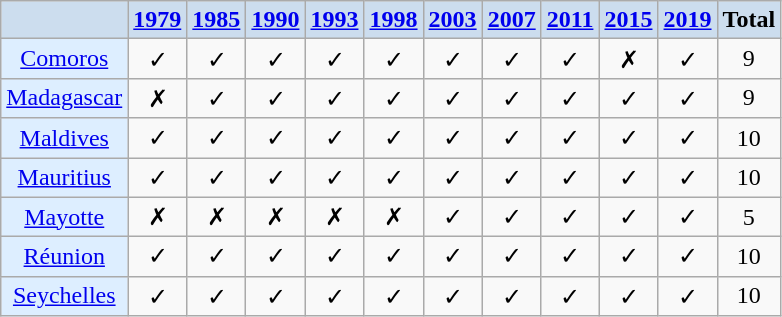<table class="wikitable" style="text-align:center">
<tr>
<th style="background-color: #CCDDEE;"></th>
<th style="background-color: #CCDDEE;"> <a href='#'>1979</a></th>
<th style="background-color: #CCDDEE;"> <a href='#'>1985</a></th>
<th style="background-color: #CCDDEE;"> <a href='#'>1990</a></th>
<th style="background-color: #CCDDEE;"> <a href='#'>1993</a></th>
<th style="background-color: #CCDDEE;"> <a href='#'>1998</a></th>
<th style="background-color: #CCDDEE;"> <a href='#'>2003</a></th>
<th style="background-color: #CCDDEE;"> <a href='#'>2007</a></th>
<th style="background-color: #CCDDEE;"> <a href='#'>2011</a></th>
<th style="background-color: #CCDDEE;"> <a href='#'>2015</a></th>
<th style="background-color: #CCDDEE;"> <a href='#'>2019</a></th>
<th style="background-color: #CCDDEE;">Total</th>
</tr>
<tr>
<td bgcolor=DDEEFF><a href='#'>Comoros</a></td>
<td>✓</td>
<td>✓</td>
<td>✓</td>
<td>✓</td>
<td>✓</td>
<td>✓</td>
<td>✓</td>
<td>✓</td>
<td>✗</td>
<td>✓</td>
<td>9</td>
</tr>
<tr>
<td bgcolor=DDEEFF><a href='#'>Madagascar</a></td>
<td>✗</td>
<td>✓</td>
<td>✓</td>
<td>✓</td>
<td>✓</td>
<td>✓</td>
<td>✓</td>
<td>✓</td>
<td>✓</td>
<td>✓</td>
<td>9</td>
</tr>
<tr>
<td bgcolor=DDEEFF><a href='#'>Maldives</a></td>
<td>✓</td>
<td>✓</td>
<td>✓</td>
<td>✓</td>
<td>✓</td>
<td>✓</td>
<td>✓</td>
<td>✓</td>
<td>✓</td>
<td>✓</td>
<td>10</td>
</tr>
<tr>
<td bgcolor=DDEEFF><a href='#'>Mauritius</a></td>
<td>✓</td>
<td>✓</td>
<td>✓</td>
<td>✓</td>
<td>✓</td>
<td>✓</td>
<td>✓</td>
<td>✓</td>
<td>✓</td>
<td>✓</td>
<td>10</td>
</tr>
<tr>
<td bgcolor=DDEEFF><a href='#'>Mayotte</a></td>
<td>✗</td>
<td>✗</td>
<td>✗</td>
<td>✗</td>
<td>✗</td>
<td √>✓</td>
<td>✓</td>
<td>✓</td>
<td>✓</td>
<td>✓</td>
<td>5</td>
</tr>
<tr>
<td bgcolor=DDEEFF><a href='#'>Réunion</a></td>
<td>✓</td>
<td>✓</td>
<td>✓</td>
<td>✓</td>
<td>✓</td>
<td>✓</td>
<td>✓</td>
<td>✓</td>
<td>✓</td>
<td>✓</td>
<td>10</td>
</tr>
<tr>
<td bgcolor=DDEEFF><a href='#'>Seychelles</a></td>
<td>✓</td>
<td>✓</td>
<td>✓</td>
<td>✓</td>
<td>✓</td>
<td>✓</td>
<td>✓</td>
<td>✓</td>
<td>✓</td>
<td>✓</td>
<td>10</td>
</tr>
</table>
